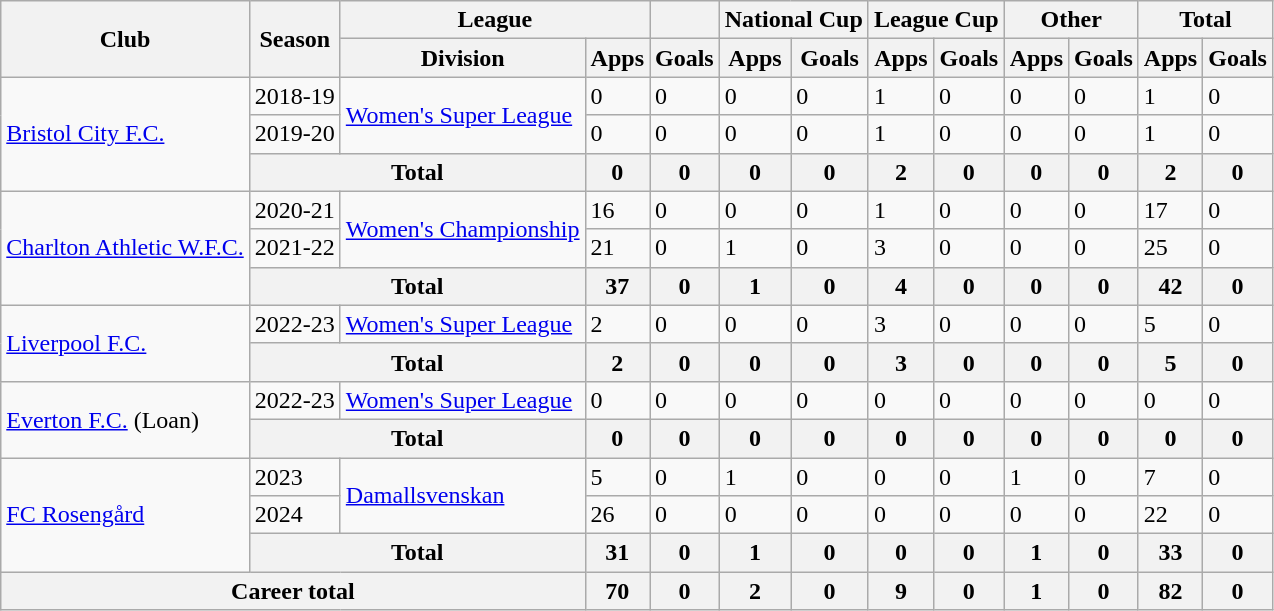<table class="wikitable">
<tr>
<th rowspan="2">Club</th>
<th rowspan="2">Season</th>
<th colspan="2">League</th>
<th></th>
<th colspan="2">National Cup</th>
<th colspan="2">League Cup</th>
<th colspan="2">Other</th>
<th colspan="2">Total</th>
</tr>
<tr>
<th>Division</th>
<th>Apps</th>
<th>Goals</th>
<th>Apps</th>
<th>Goals</th>
<th>Apps</th>
<th>Goals</th>
<th>Apps</th>
<th>Goals</th>
<th>Apps</th>
<th>Goals</th>
</tr>
<tr>
<td rowspan="3"><a href='#'>Bristol City F.C.</a></td>
<td>2018-19</td>
<td rowspan="2"><a href='#'>Women's Super League</a></td>
<td>0</td>
<td>0</td>
<td>0</td>
<td>0</td>
<td>1</td>
<td>0</td>
<td>0</td>
<td>0</td>
<td>1</td>
<td>0</td>
</tr>
<tr>
<td>2019-20</td>
<td>0</td>
<td>0</td>
<td>0</td>
<td>0</td>
<td>1</td>
<td>0</td>
<td>0</td>
<td>0</td>
<td>1</td>
<td>0</td>
</tr>
<tr>
<th colspan="2">Total</th>
<th>0</th>
<th>0</th>
<th>0</th>
<th>0</th>
<th>2</th>
<th>0</th>
<th>0</th>
<th>0</th>
<th>2</th>
<th>0</th>
</tr>
<tr>
<td rowspan="3"><a href='#'>Charlton Athletic W.F.C.</a></td>
<td>2020-21</td>
<td rowspan="2"><a href='#'>Women's Championship</a></td>
<td>16</td>
<td>0</td>
<td>0</td>
<td>0</td>
<td>1</td>
<td>0</td>
<td>0</td>
<td>0</td>
<td>17</td>
<td>0</td>
</tr>
<tr>
<td>2021-22</td>
<td>21</td>
<td>0</td>
<td>1</td>
<td>0</td>
<td>3</td>
<td>0</td>
<td>0</td>
<td>0</td>
<td>25</td>
<td>0</td>
</tr>
<tr>
<th colspan="2">Total</th>
<th>37</th>
<th>0</th>
<th>1</th>
<th>0</th>
<th>4</th>
<th>0</th>
<th>0</th>
<th>0</th>
<th>42</th>
<th>0</th>
</tr>
<tr>
<td rowspan="2"><a href='#'>Liverpool F.C.</a></td>
<td>2022-23</td>
<td><a href='#'>Women's Super League</a></td>
<td>2</td>
<td>0</td>
<td>0</td>
<td>0</td>
<td>3</td>
<td>0</td>
<td>0</td>
<td>0</td>
<td>5</td>
<td>0</td>
</tr>
<tr>
<th colspan="2">Total</th>
<th>2</th>
<th>0</th>
<th>0</th>
<th>0</th>
<th>3</th>
<th>0</th>
<th>0</th>
<th>0</th>
<th>5</th>
<th>0</th>
</tr>
<tr>
<td rowspan="2"><a href='#'>Everton F.C.</a> (Loan)</td>
<td>2022-23</td>
<td><a href='#'>Women's Super League</a></td>
<td>0</td>
<td>0</td>
<td>0</td>
<td>0</td>
<td>0</td>
<td>0</td>
<td>0</td>
<td>0</td>
<td>0</td>
<td>0</td>
</tr>
<tr>
<th colspan="2">Total</th>
<th>0</th>
<th>0</th>
<th>0</th>
<th>0</th>
<th>0</th>
<th>0</th>
<th>0</th>
<th>0</th>
<th>0</th>
<th>0</th>
</tr>
<tr>
<td rowspan="3"><a href='#'>FC Rosengård</a></td>
<td>2023</td>
<td rowspan="2"><a href='#'>Damallsvenskan</a></td>
<td>5</td>
<td>0</td>
<td>1</td>
<td>0</td>
<td>0</td>
<td>0</td>
<td>1</td>
<td>0</td>
<td>7</td>
<td>0</td>
</tr>
<tr>
<td>2024</td>
<td>26</td>
<td>0</td>
<td>0</td>
<td>0</td>
<td>0</td>
<td>0</td>
<td>0</td>
<td>0</td>
<td>22</td>
<td>0</td>
</tr>
<tr>
<th colspan="2">Total</th>
<th>31</th>
<th>0</th>
<th>1</th>
<th>0</th>
<th>0</th>
<th>0</th>
<th>1</th>
<th>0</th>
<th>33</th>
<th>0</th>
</tr>
<tr>
<th colspan="3">Career total</th>
<th>70</th>
<th>0</th>
<th>2</th>
<th>0</th>
<th>9</th>
<th>0</th>
<th>1</th>
<th>0</th>
<th>82</th>
<th>0</th>
</tr>
</table>
